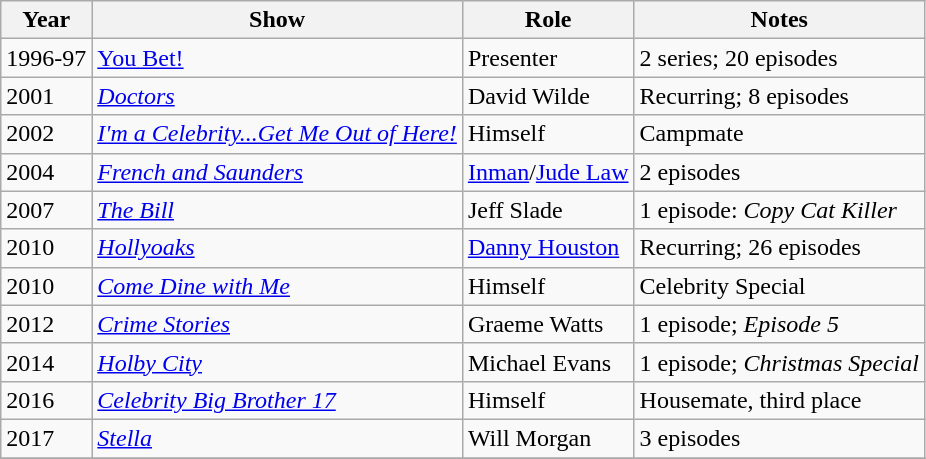<table class="wikitable">
<tr>
<th>Year</th>
<th>Show</th>
<th>Role</th>
<th>Notes</th>
</tr>
<tr>
<td>1996-97</td>
<td><a href='#'>You Bet!</a></td>
<td>Presenter</td>
<td>2 series; 20 episodes</td>
</tr>
<tr>
<td>2001</td>
<td><em><a href='#'>Doctors</a></em></td>
<td>David Wilde</td>
<td>Recurring; 8 episodes</td>
</tr>
<tr>
<td>2002</td>
<td><em><a href='#'>I'm a Celebrity...Get Me Out of Here!</a></em></td>
<td>Himself</td>
<td>Campmate</td>
</tr>
<tr>
<td>2004</td>
<td><em><a href='#'>French and Saunders</a></em></td>
<td><a href='#'>Inman</a>/<a href='#'>Jude Law</a></td>
<td>2 episodes</td>
</tr>
<tr>
<td>2007</td>
<td><em><a href='#'>The Bill</a></em></td>
<td>Jeff Slade</td>
<td>1 episode: <em>Copy Cat Killer</em></td>
</tr>
<tr>
<td>2010</td>
<td><em><a href='#'>Hollyoaks</a></em></td>
<td><a href='#'>Danny Houston</a></td>
<td>Recurring; 26 episodes</td>
</tr>
<tr>
<td>2010</td>
<td><em><a href='#'>Come Dine with Me</a></em></td>
<td>Himself</td>
<td>Celebrity Special</td>
</tr>
<tr>
<td>2012</td>
<td><em><a href='#'>Crime Stories</a></em></td>
<td>Graeme Watts</td>
<td>1 episode; <em>Episode 5</em></td>
</tr>
<tr>
<td>2014</td>
<td><em><a href='#'>Holby City</a></em></td>
<td>Michael Evans</td>
<td>1 episode; <em>Christmas Special</em></td>
</tr>
<tr>
<td>2016</td>
<td><em><a href='#'>Celebrity Big Brother 17</a></em></td>
<td>Himself</td>
<td>Housemate, third place</td>
</tr>
<tr>
<td>2017</td>
<td><em><a href='#'>Stella</a></em></td>
<td>Will Morgan</td>
<td>3 episodes</td>
</tr>
<tr>
</tr>
</table>
